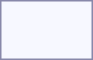<table style="border:1px solid #8888aa; background-color:#f7f8ff; padding:5px; font-size:95%; margin: 0px 12px 12px 0px; text-align:center;">
<tr>
<td rowspan=2><strong></strong></td>
<td colspan=2></td>
<td colspan=2 rowspan=2></td>
<td colspan=2></td>
<td colspan=2></td>
<td colspan=2></td>
<td colspan=2></td>
<td colspan=2></td>
<td colspan=2></td>
<td colspan=2></td>
<td colspan=3></td>
<td colspan=3></td>
</tr>
<tr>
<td colspan=2><br></td>
<td colspan=2><br></td>
<td colspan=2><br></td>
<td colspan=2><br></td>
<td colspan=2><br></td>
<td colspan=2><br></td>
<td colspan=2><br></td>
<td colspan=2><br></td>
<td colspan=3><br></td>
<td colspan=3><br></td>
</tr>
</table>
